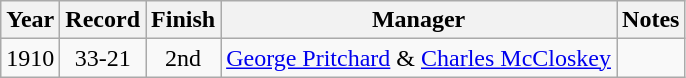<table class="wikitable">
<tr>
<th>Year</th>
<th>Record</th>
<th>Finish</th>
<th>Manager</th>
<th>Notes</th>
</tr>
<tr align=center>
<td>1910</td>
<td>33-21</td>
<td>2nd</td>
<td><a href='#'>George Pritchard</a> & <a href='#'>Charles McCloskey</a></td>
<td></td>
</tr>
</table>
